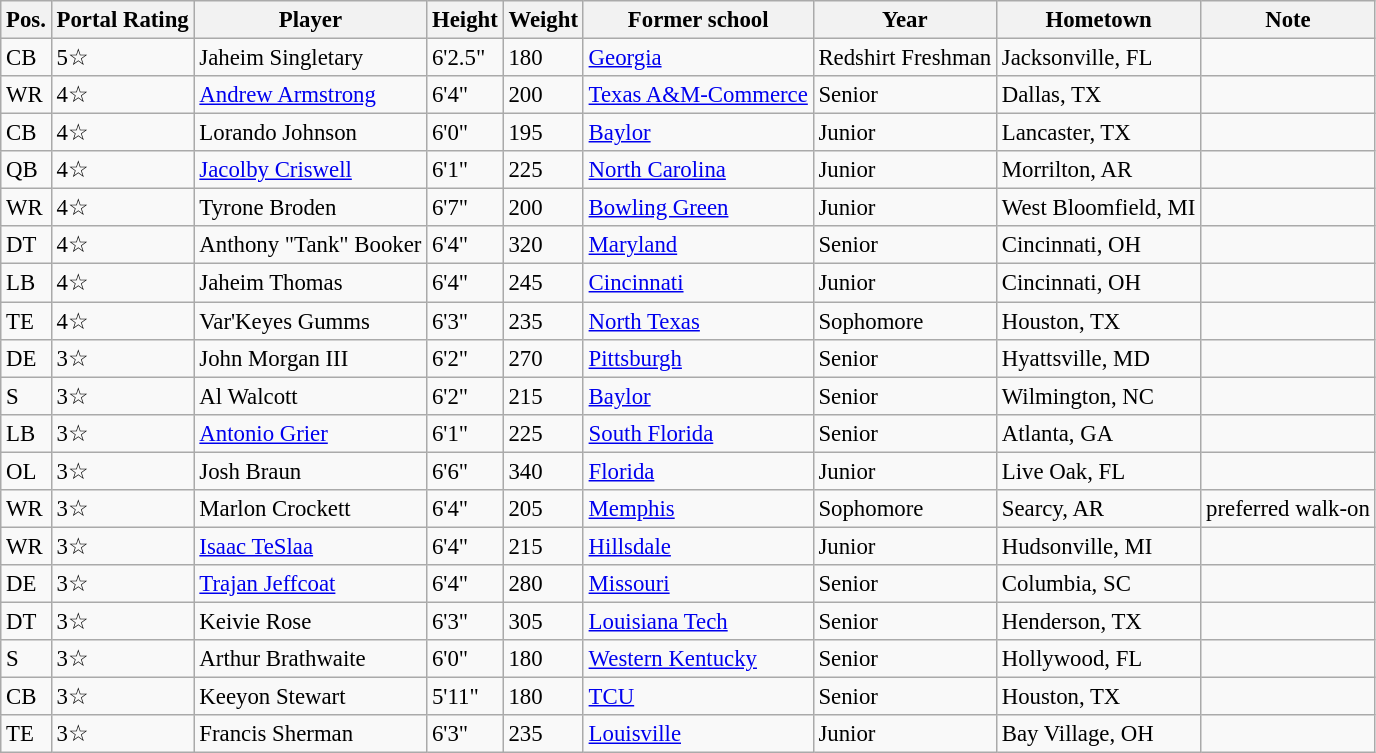<table class=wikitable style="font-size:95%">
<tr>
<th>Pos.</th>
<th>Portal Rating</th>
<th>Player</th>
<th>Height</th>
<th>Weight</th>
<th>Former school</th>
<th>Year</th>
<th>Hometown</th>
<th>Note</th>
</tr>
<tr>
<td>CB</td>
<td>5☆</td>
<td>Jaheim Singletary</td>
<td>6'2.5"</td>
<td>180</td>
<td><a href='#'>Georgia</a></td>
<td>Redshirt Freshman</td>
<td>Jacksonville, FL</td>
<td></td>
</tr>
<tr>
<td>WR</td>
<td>4☆</td>
<td><a href='#'>Andrew Armstrong</a></td>
<td>6'4"</td>
<td>200</td>
<td><a href='#'>Texas A&M-Commerce</a></td>
<td>Senior</td>
<td>Dallas, TX</td>
<td></td>
</tr>
<tr>
<td>CB</td>
<td>4☆</td>
<td>Lorando Johnson</td>
<td>6'0"</td>
<td>195</td>
<td><a href='#'>Baylor</a></td>
<td>Junior</td>
<td>Lancaster, TX</td>
<td></td>
</tr>
<tr>
<td>QB</td>
<td>4☆</td>
<td><a href='#'>Jacolby Criswell</a></td>
<td>6'1"</td>
<td>225</td>
<td><a href='#'>North Carolina</a></td>
<td>Junior</td>
<td>Morrilton, AR</td>
<td></td>
</tr>
<tr>
<td>WR</td>
<td>4☆</td>
<td>Tyrone Broden</td>
<td>6'7"</td>
<td>200</td>
<td><a href='#'>Bowling Green</a></td>
<td>Junior</td>
<td>West Bloomfield, MI</td>
<td></td>
</tr>
<tr>
<td>DT</td>
<td>4☆</td>
<td>Anthony "Tank" Booker</td>
<td>6'4"</td>
<td>320</td>
<td><a href='#'>Maryland</a></td>
<td>Senior</td>
<td>Cincinnati, OH</td>
<td></td>
</tr>
<tr>
<td>LB</td>
<td>4☆</td>
<td>Jaheim Thomas</td>
<td>6'4"</td>
<td>245</td>
<td><a href='#'>Cincinnati</a></td>
<td>Junior</td>
<td>Cincinnati, OH</td>
<td></td>
</tr>
<tr>
<td>TE</td>
<td>4☆</td>
<td>Var'Keyes Gumms</td>
<td>6'3"</td>
<td>235</td>
<td><a href='#'>North Texas</a></td>
<td>Sophomore</td>
<td>Houston, TX</td>
<td></td>
</tr>
<tr>
<td>DE</td>
<td>3☆</td>
<td>John Morgan III</td>
<td>6'2"</td>
<td>270</td>
<td><a href='#'>Pittsburgh</a></td>
<td>Senior</td>
<td>Hyattsville, MD</td>
<td></td>
</tr>
<tr>
<td>S</td>
<td>3☆</td>
<td>Al Walcott</td>
<td>6'2"</td>
<td>215</td>
<td><a href='#'>Baylor</a></td>
<td>Senior</td>
<td>Wilmington, NC</td>
<td></td>
</tr>
<tr>
<td>LB</td>
<td>3☆</td>
<td><a href='#'>Antonio Grier</a></td>
<td>6'1"</td>
<td>225</td>
<td><a href='#'>South Florida</a></td>
<td>Senior</td>
<td>Atlanta, GA</td>
<td></td>
</tr>
<tr>
<td>OL</td>
<td>3☆</td>
<td>Josh Braun</td>
<td>6'6"</td>
<td>340</td>
<td><a href='#'>Florida</a></td>
<td>Junior</td>
<td>Live Oak, FL</td>
<td></td>
</tr>
<tr>
<td>WR</td>
<td>3☆</td>
<td>Marlon Crockett</td>
<td>6'4"</td>
<td>205</td>
<td><a href='#'>Memphis</a></td>
<td>Sophomore</td>
<td>Searcy, AR</td>
<td>preferred walk-on</td>
</tr>
<tr>
<td>WR</td>
<td>3☆</td>
<td><a href='#'>Isaac TeSlaa</a></td>
<td>6'4"</td>
<td>215</td>
<td><a href='#'>Hillsdale</a></td>
<td>Junior</td>
<td>Hudsonville, MI</td>
<td></td>
</tr>
<tr>
<td>DE</td>
<td>3☆</td>
<td><a href='#'>Trajan Jeffcoat</a></td>
<td>6'4"</td>
<td>280</td>
<td><a href='#'>Missouri</a></td>
<td>Senior</td>
<td>Columbia, SC</td>
<td></td>
</tr>
<tr>
<td>DT</td>
<td>3☆</td>
<td>Keivie Rose</td>
<td>6'3"</td>
<td>305</td>
<td><a href='#'>Louisiana Tech</a></td>
<td>Senior</td>
<td>Henderson, TX</td>
<td></td>
</tr>
<tr>
<td>S</td>
<td>3☆</td>
<td>Arthur Brathwaite</td>
<td>6'0"</td>
<td>180</td>
<td><a href='#'>Western Kentucky</a></td>
<td>Senior</td>
<td>Hollywood, FL</td>
<td></td>
</tr>
<tr>
<td>CB</td>
<td>3☆</td>
<td>Keeyon Stewart</td>
<td>5'11"</td>
<td>180</td>
<td><a href='#'>TCU</a></td>
<td>Senior</td>
<td>Houston, TX</td>
<td></td>
</tr>
<tr>
<td>TE</td>
<td>3☆</td>
<td>Francis Sherman</td>
<td>6'3"</td>
<td>235</td>
<td><a href='#'>Louisville</a></td>
<td>Junior</td>
<td>Bay Village, OH</td>
<td></td>
</tr>
</table>
